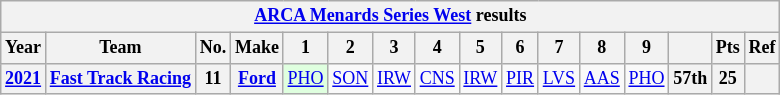<table class="wikitable" style="text-align:center; font-size:75%">
<tr>
<th colspan=21><a href='#'>ARCA Menards Series West</a> results</th>
</tr>
<tr>
<th>Year</th>
<th>Team</th>
<th>No.</th>
<th>Make</th>
<th>1</th>
<th>2</th>
<th>3</th>
<th>4</th>
<th>5</th>
<th>6</th>
<th>7</th>
<th>8</th>
<th>9</th>
<th></th>
<th>Pts</th>
<th>Ref</th>
</tr>
<tr>
<th><a href='#'>2021</a></th>
<th><a href='#'>Fast Track Racing</a></th>
<th>11</th>
<th><a href='#'>Ford</a></th>
<td style="background:#DFFFDF;"><a href='#'>PHO</a><br></td>
<td><a href='#'>SON</a></td>
<td><a href='#'>IRW</a></td>
<td><a href='#'>CNS</a></td>
<td><a href='#'>IRW</a></td>
<td><a href='#'>PIR</a></td>
<td><a href='#'>LVS</a></td>
<td><a href='#'>AAS</a></td>
<td><a href='#'>PHO</a></td>
<th>57th</th>
<th>25</th>
<th></th>
</tr>
</table>
